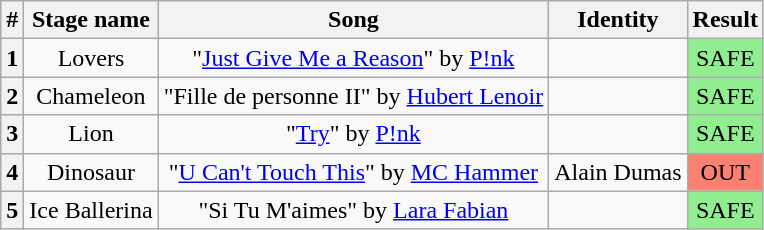<table class="wikitable plainrowheaders" style="text-align: center">
<tr>
<th>#</th>
<th>Stage name</th>
<th>Song</th>
<th>Identity</th>
<th>Result</th>
</tr>
<tr>
<th>1</th>
<td>Lovers</td>
<td>"<a href='#'>Just Give Me a Reason</a>" by <a href='#'>P!nk</a></td>
<td></td>
<td bgcolor="lightgreen">SAFE</td>
</tr>
<tr>
<th>2</th>
<td>Chameleon</td>
<td>"Fille de personne II" by <a href='#'>Hubert Lenoir</a></td>
<td></td>
<td bgcolor="lightgreen">SAFE</td>
</tr>
<tr>
<th>3</th>
<td>Lion</td>
<td>"<a href='#'>Try</a>" by <a href='#'>P!nk</a></td>
<td></td>
<td bgcolor="lightgreen">SAFE</td>
</tr>
<tr>
<th>4</th>
<td>Dinosaur</td>
<td>"<a href='#'>U Can't Touch This</a>" by <a href='#'>MC Hammer</a></td>
<td>Alain Dumas</td>
<td bgcolor="salmon">OUT</td>
</tr>
<tr>
<th>5</th>
<td>Ice Ballerina</td>
<td>"Si Tu M'aimes" by <a href='#'>Lara Fabian</a></td>
<td></td>
<td bgcolor="lightgreen">SAFE</td>
</tr>
</table>
